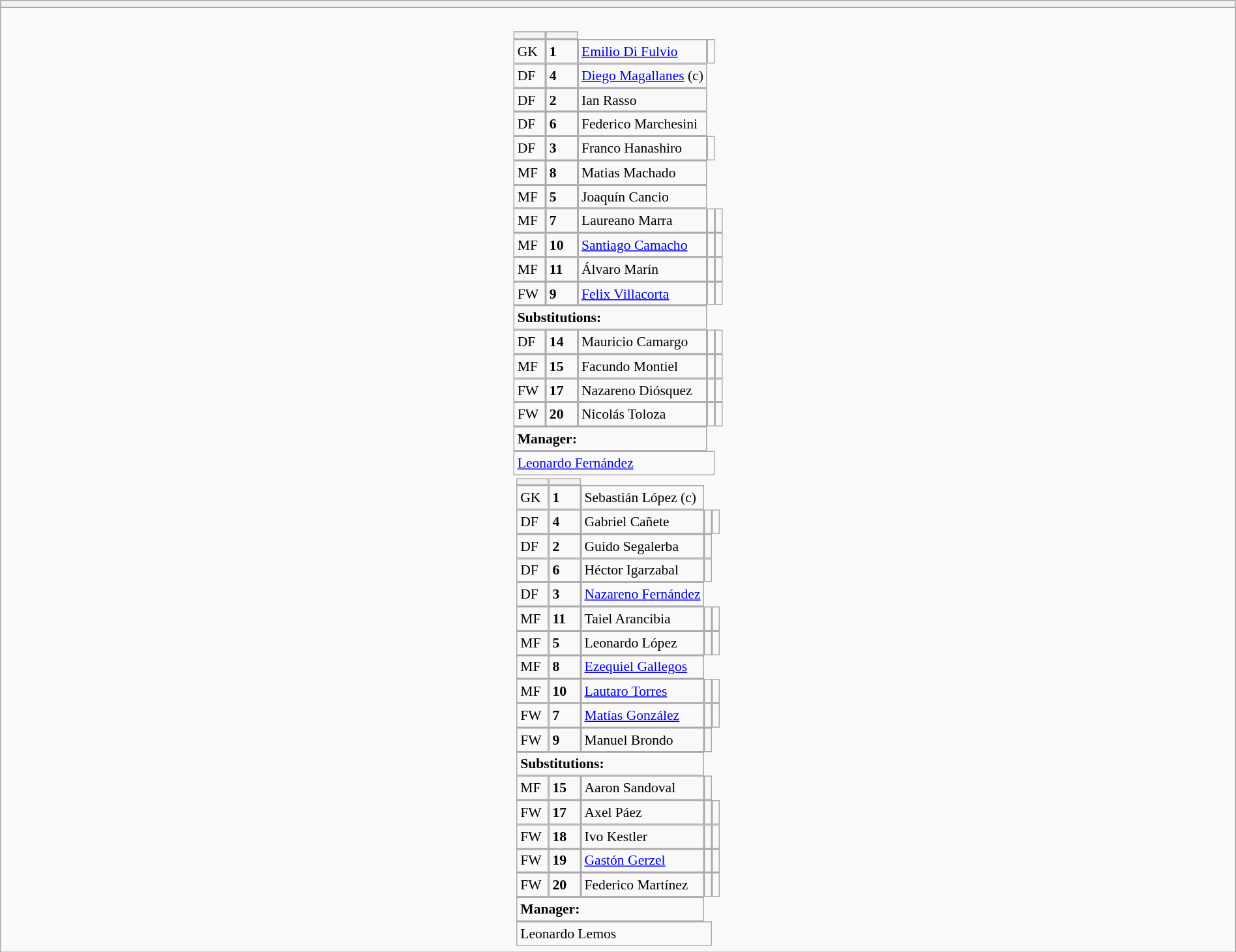<table style="width:100%" class="wikitable collapsible collapsed">
<tr>
<th></th>
</tr>
<tr>
<td><br>






<table style="font-size:90%; margin:0.2em auto;" cellspacing="0" cellpadding="0">
<tr>
<th width="25"></th>
<th width="25"></th>
</tr>
<tr>
<td>GK</td>
<td><strong> 1</strong></td>
<td><a href='#'>Emilio Di Fulvio</a></td>
<td></td>
</tr>
<tr>
<td>DF</td>
<td><strong> 4</strong></td>
<td><a href='#'>Diego Magallanes</a> (c)</td>
</tr>
<tr>
<td>DF</td>
<td><strong> 2</strong></td>
<td>Ian Rasso</td>
</tr>
<tr>
<td>DF</td>
<td><strong> 6</strong></td>
<td>Federico Marchesini</td>
</tr>
<tr>
<td>DF</td>
<td><strong>3 </strong></td>
<td>Franco Hanashiro</td>
<td></td>
</tr>
<tr>
<td>MF</td>
<td><strong>8</strong></td>
<td>Matias Machado</td>
</tr>
<tr>
<td>MF</td>
<td><strong>5</strong></td>
<td>Joaquín Cancio</td>
</tr>
<tr>
<td>MF</td>
<td><strong>7</strong></td>
<td>Laureano Marra</td>
<td></td>
<td></td>
</tr>
<tr>
<td>MF</td>
<td><strong>10</strong></td>
<td><a href='#'>Santiago Camacho</a></td>
<td></td>
<td></td>
</tr>
<tr>
<td>MF</td>
<td><strong>11</strong></td>
<td>Álvaro Marín</td>
<td></td>
<td></td>
</tr>
<tr>
<td>FW</td>
<td><strong>9</strong></td>
<td><a href='#'>Felix Villacorta</a></td>
<td></td>
<td></td>
</tr>
<tr>
<td colspan=3><strong>Substitutions:</strong></td>
</tr>
<tr>
<td>DF</td>
<td><strong>14</strong></td>
<td>Mauricio Camargo</td>
<td></td>
<td> </td>
</tr>
<tr>
<td>MF</td>
<td><strong>15</strong></td>
<td>Facundo Montiel</td>
<td></td>
<td></td>
</tr>
<tr>
<td>FW</td>
<td><strong>17</strong></td>
<td>Nazareno Diósquez</td>
<td></td>
<td></td>
</tr>
<tr>
<td>FW</td>
<td><strong>20</strong></td>
<td>Nicolás Toloza</td>
<td></td>
<td></td>
</tr>
<tr>
<td colspan=3><strong>Manager:</strong></td>
</tr>
<tr>
<td colspan=4> <a href='#'>Leonardo Fernández</a></td>
</tr>
</table>
<table cellspacing="0" cellpadding="0" style="font-size:90%; margin:0.2em auto;">
<tr>
<th width="25"></th>
<th width="25"></th>
</tr>
<tr>
<td>GK</td>
<td><strong>1</strong></td>
<td>Sebastián López (c)</td>
</tr>
<tr>
<td>DF</td>
<td><strong>4</strong></td>
<td>Gabriel Cañete</td>
<td></td>
<td></td>
</tr>
<tr>
<td>DF</td>
<td><strong>2</strong></td>
<td>Guido Segalerba</td>
<td></td>
</tr>
<tr>
<td>DF</td>
<td><strong>6</strong></td>
<td>Héctor Igarzabal</td>
<td></td>
</tr>
<tr>
<td>DF</td>
<td><strong>3</strong></td>
<td><a href='#'>Nazareno Fernández</a></td>
</tr>
<tr>
<td>MF</td>
<td><strong>11</strong></td>
<td>Taiel Arancibia</td>
<td></td>
<td></td>
</tr>
<tr>
<td>MF</td>
<td><strong>5</strong></td>
<td>Leonardo López</td>
<td></td>
<td></td>
</tr>
<tr>
<td>MF</td>
<td><strong>8</strong></td>
<td><a href='#'>Ezequiel Gallegos</a></td>
</tr>
<tr>
<td>MF</td>
<td><strong>10</strong></td>
<td><a href='#'>Lautaro Torres</a></td>
<td></td>
<td></td>
</tr>
<tr>
<td>FW</td>
<td><strong>7</strong></td>
<td><a href='#'>Matías González</a></td>
<td></td>
<td></td>
</tr>
<tr>
<td>FW</td>
<td><strong>9</strong></td>
<td>Manuel Brondo</td>
<td></td>
</tr>
<tr>
<td colspan=3><strong>Substitutions:</strong></td>
</tr>
<tr>
<td>MF</td>
<td><strong>15</strong></td>
<td>Aaron Sandoval</td>
<td></td>
</tr>
<tr>
<td>FW</td>
<td><strong>17</strong></td>
<td>Axel Páez</td>
<td></td>
<td></td>
</tr>
<tr>
<td>FW</td>
<td><strong>18</strong></td>
<td>Ivo Kestler</td>
<td></td>
<td></td>
</tr>
<tr>
<td>FW</td>
<td><strong>19</strong></td>
<td><a href='#'>Gastón Gerzel</a></td>
<td></td>
<td></td>
</tr>
<tr>
<td>FW</td>
<td><strong>20</strong></td>
<td>Federico Martínez</td>
<td></td>
<td></td>
</tr>
<tr>
<td colspan=3><strong>Manager:</strong></td>
</tr>
<tr>
<td colspan=4> Leonardo Lemos</td>
</tr>
</table>
</td>
</tr>
</table>
